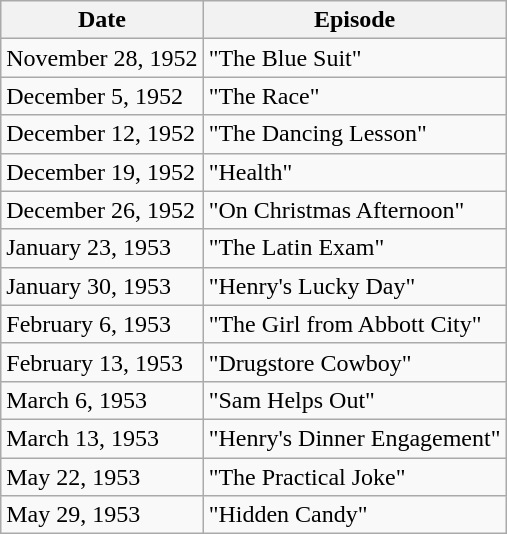<table class="wikitable">
<tr>
<th>Date</th>
<th>Episode</th>
</tr>
<tr>
<td>November 28, 1952</td>
<td>"The Blue Suit"</td>
</tr>
<tr>
<td>December 5, 1952</td>
<td>"The Race"</td>
</tr>
<tr>
<td>December 12, 1952</td>
<td>"The Dancing Lesson"</td>
</tr>
<tr>
<td>December 19, 1952</td>
<td>"Health"</td>
</tr>
<tr>
<td>December 26, 1952</td>
<td>"On Christmas Afternoon"</td>
</tr>
<tr>
<td>January 23, 1953</td>
<td>"The Latin Exam"</td>
</tr>
<tr>
<td>January 30, 1953</td>
<td>"Henry's Lucky Day"</td>
</tr>
<tr>
<td>February 6, 1953</td>
<td>"The Girl from Abbott City"</td>
</tr>
<tr>
<td>February 13, 1953</td>
<td>"Drugstore Cowboy"</td>
</tr>
<tr>
<td>March 6, 1953</td>
<td>"Sam Helps Out"</td>
</tr>
<tr>
<td>March 13, 1953</td>
<td>"Henry's Dinner Engagement"</td>
</tr>
<tr>
<td>May 22, 1953</td>
<td>"The Practical Joke"</td>
</tr>
<tr>
<td>May 29, 1953</td>
<td>"Hidden Candy"</td>
</tr>
</table>
